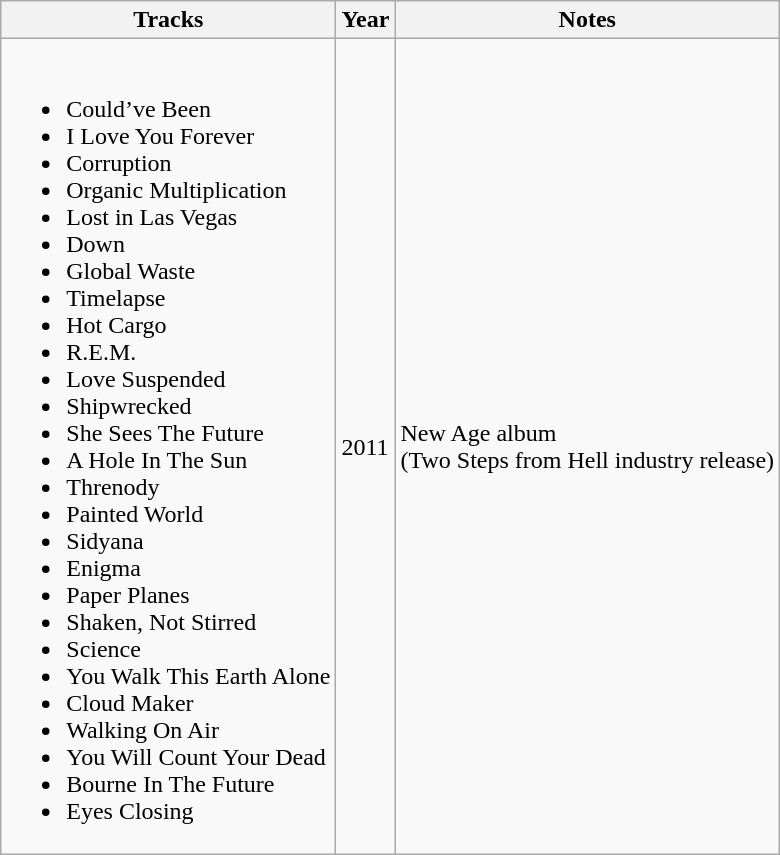<table class="wikitable sortable">
<tr>
<th>Tracks</th>
<th>Year</th>
<th>Notes</th>
</tr>
<tr>
<td><br><ul><li>Could’ve Been</li><li>I Love You Forever</li><li>Corruption</li><li>Organic Multiplication</li><li>Lost in Las Vegas</li><li>Down</li><li>Global Waste</li><li>Timelapse</li><li>Hot Cargo</li><li>R.E.M.</li><li>Love Suspended</li><li>Shipwrecked</li><li>She Sees The Future</li><li>A Hole In The Sun</li><li>Threnody</li><li>Painted World</li><li>Sidyana</li><li>Enigma</li><li>Paper Planes</li><li>Shaken, Not Stirred</li><li>Science</li><li>You Walk This Earth Alone</li><li>Cloud Maker</li><li>Walking On Air</li><li>You Will Count Your Dead</li><li>Bourne In The Future</li><li>Eyes Closing</li></ul></td>
<td>2011</td>
<td>New Age album<br>(Two Steps from Hell industry release)</td>
</tr>
</table>
